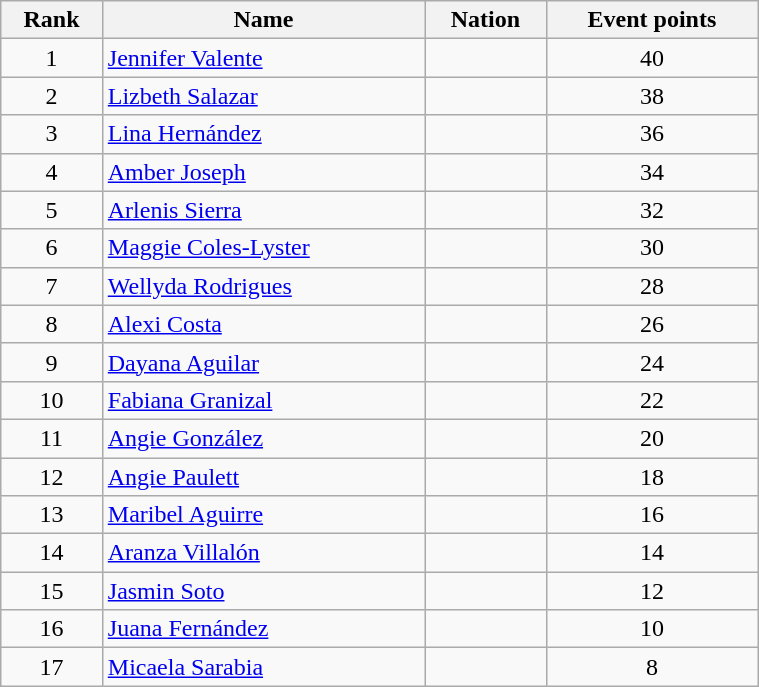<table class="wikitable sortable" style="text-align:center" width=40%>
<tr>
<th>Rank</th>
<th>Name</th>
<th>Nation</th>
<th>Event points</th>
</tr>
<tr>
<td>1</td>
<td align=left><a href='#'>Jennifer Valente</a></td>
<td align=left></td>
<td>40</td>
</tr>
<tr>
<td>2</td>
<td align=left><a href='#'>Lizbeth Salazar</a></td>
<td align=left></td>
<td>38</td>
</tr>
<tr>
<td>3</td>
<td align=left><a href='#'>Lina Hernández</a></td>
<td align=left></td>
<td>36</td>
</tr>
<tr>
<td>4</td>
<td align=left><a href='#'>Amber Joseph</a></td>
<td align=left></td>
<td>34</td>
</tr>
<tr>
<td>5</td>
<td align=left><a href='#'>Arlenis Sierra</a></td>
<td align=left></td>
<td>32</td>
</tr>
<tr>
<td>6</td>
<td align=left><a href='#'>Maggie Coles-Lyster</a></td>
<td align=left></td>
<td>30</td>
</tr>
<tr>
<td>7</td>
<td align=left><a href='#'>Wellyda Rodrigues</a></td>
<td align=left></td>
<td>28</td>
</tr>
<tr>
<td>8</td>
<td align=left><a href='#'>Alexi Costa</a></td>
<td align=left></td>
<td>26</td>
</tr>
<tr>
<td>9</td>
<td align=left><a href='#'>Dayana Aguilar</a></td>
<td align=left></td>
<td>24</td>
</tr>
<tr>
<td>10</td>
<td align=left><a href='#'>Fabiana Granizal</a></td>
<td align=left></td>
<td>22</td>
</tr>
<tr>
<td>11</td>
<td align=left><a href='#'>Angie González</a></td>
<td align=left></td>
<td>20</td>
</tr>
<tr>
<td>12</td>
<td align=left><a href='#'>Angie Paulett</a></td>
<td align=left></td>
<td>18</td>
</tr>
<tr>
<td>13</td>
<td align=left><a href='#'>Maribel Aguirre</a></td>
<td align=left></td>
<td>16</td>
</tr>
<tr>
<td>14</td>
<td align=left><a href='#'>Aranza Villalón</a></td>
<td align=left></td>
<td>14</td>
</tr>
<tr>
<td>15</td>
<td align=left><a href='#'>Jasmin Soto</a></td>
<td align=left></td>
<td>12</td>
</tr>
<tr>
<td>16</td>
<td align=left><a href='#'>Juana Fernández</a></td>
<td align=left></td>
<td>10</td>
</tr>
<tr>
<td>17</td>
<td align=left><a href='#'>Micaela Sarabia</a></td>
<td align=left></td>
<td>8</td>
</tr>
</table>
